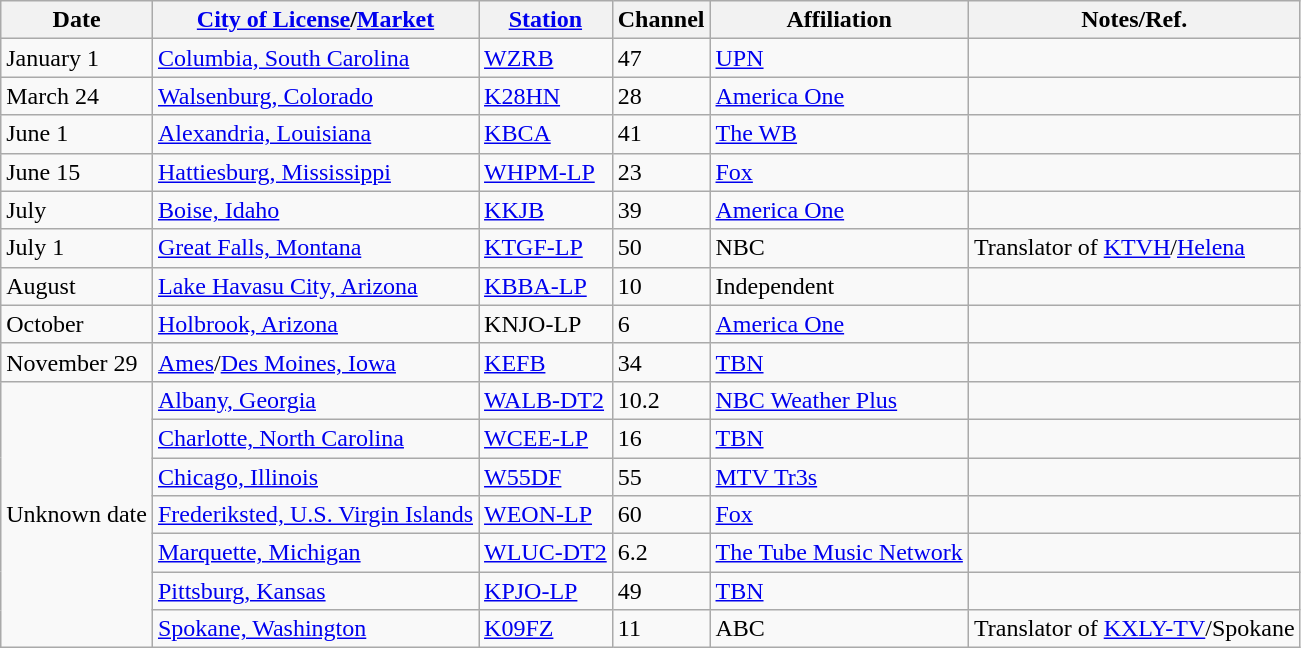<table class="wikitable sortable">
<tr>
<th>Date</th>
<th><a href='#'>City of License</a>/<a href='#'>Market</a></th>
<th><a href='#'>Station</a></th>
<th>Channel</th>
<th>Affiliation</th>
<th>Notes/Ref.</th>
</tr>
<tr>
<td>January 1</td>
<td><a href='#'>Columbia, South Carolina</a></td>
<td><a href='#'>WZRB</a></td>
<td>47</td>
<td><a href='#'>UPN</a></td>
<td></td>
</tr>
<tr>
<td>March 24</td>
<td><a href='#'>Walsenburg, Colorado</a></td>
<td><a href='#'>K28HN</a></td>
<td>28</td>
<td><a href='#'>America One</a></td>
<td></td>
</tr>
<tr>
<td>June 1</td>
<td><a href='#'>Alexandria, Louisiana</a></td>
<td><a href='#'>KBCA</a></td>
<td>41</td>
<td><a href='#'>The WB</a></td>
<td></td>
</tr>
<tr>
<td>June 15</td>
<td><a href='#'>Hattiesburg, Mississippi</a></td>
<td><a href='#'>WHPM-LP</a></td>
<td>23</td>
<td><a href='#'>Fox</a></td>
<td></td>
</tr>
<tr>
<td>July</td>
<td><a href='#'>Boise, Idaho</a></td>
<td><a href='#'>KKJB</a></td>
<td>39</td>
<td><a href='#'>America One</a></td>
<td></td>
</tr>
<tr>
<td>July 1</td>
<td><a href='#'>Great Falls, Montana</a></td>
<td><a href='#'>KTGF-LP</a></td>
<td>50</td>
<td>NBC</td>
<td>Translator of <a href='#'>KTVH</a>/<a href='#'>Helena</a></td>
</tr>
<tr>
<td>August</td>
<td><a href='#'>Lake Havasu City, Arizona</a></td>
<td><a href='#'>KBBA-LP</a></td>
<td>10</td>
<td>Independent</td>
<td></td>
</tr>
<tr>
<td>October</td>
<td><a href='#'>Holbrook, Arizona</a></td>
<td>KNJO-LP</td>
<td>6</td>
<td><a href='#'>America One</a></td>
<td></td>
</tr>
<tr>
<td>November 29</td>
<td><a href='#'>Ames</a>/<a href='#'>Des Moines, Iowa</a></td>
<td><a href='#'>KEFB</a></td>
<td>34</td>
<td><a href='#'>TBN</a></td>
<td></td>
</tr>
<tr>
<td rowspan=7>Unknown date</td>
<td><a href='#'>Albany, Georgia</a></td>
<td><a href='#'>WALB-DT2</a></td>
<td>10.2</td>
<td><a href='#'>NBC Weather Plus</a></td>
<td></td>
</tr>
<tr>
<td><a href='#'>Charlotte, North Carolina</a></td>
<td><a href='#'>WCEE-LP</a></td>
<td>16</td>
<td><a href='#'>TBN</a></td>
<td></td>
</tr>
<tr>
<td><a href='#'>Chicago, Illinois</a></td>
<td><a href='#'>W55DF</a></td>
<td>55</td>
<td><a href='#'>MTV Tr3s</a></td>
<td></td>
</tr>
<tr>
<td><a href='#'>Frederiksted, U.S. Virgin Islands</a></td>
<td><a href='#'>WEON-LP</a></td>
<td>60</td>
<td><a href='#'>Fox</a></td>
<td></td>
</tr>
<tr>
<td><a href='#'>Marquette, Michigan</a></td>
<td><a href='#'>WLUC-DT2</a></td>
<td>6.2</td>
<td><a href='#'>The Tube Music Network</a></td>
<td></td>
</tr>
<tr>
<td><a href='#'>Pittsburg, Kansas</a> <br> </td>
<td><a href='#'>KPJO-LP</a></td>
<td>49</td>
<td><a href='#'>TBN</a></td>
<td></td>
</tr>
<tr>
<td><a href='#'>Spokane, Washington</a></td>
<td><a href='#'>K09FZ</a></td>
<td>11</td>
<td>ABC</td>
<td>Translator of <a href='#'>KXLY-TV</a>/Spokane</td>
</tr>
</table>
